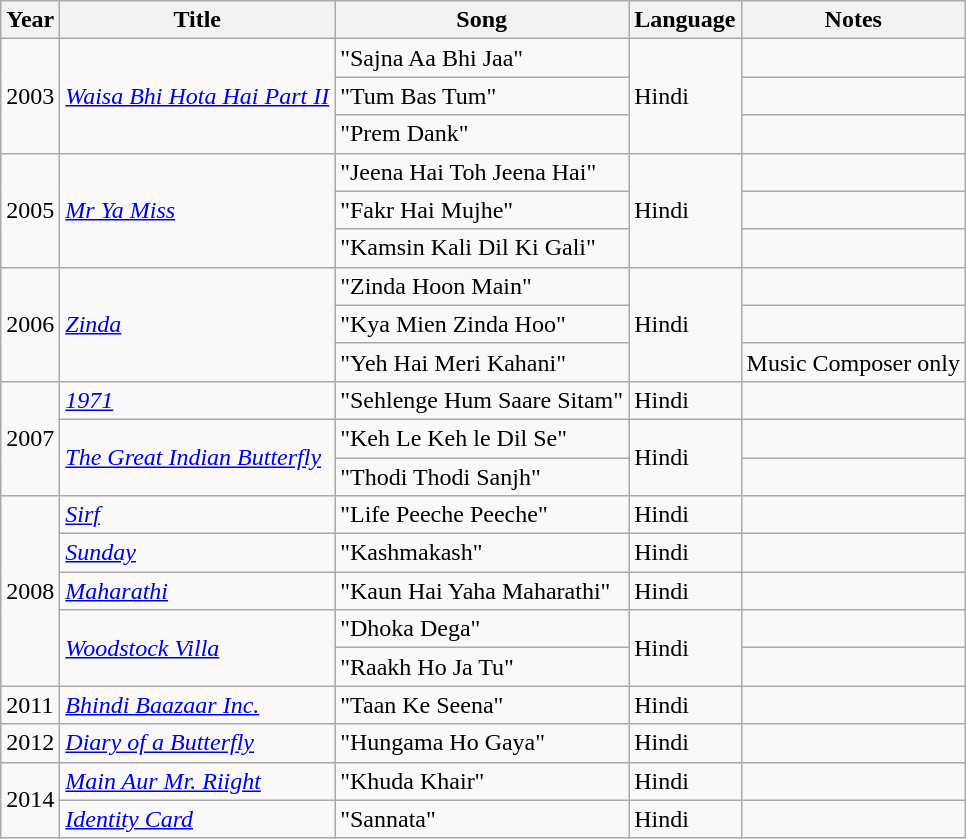<table class="wikitable sortable">
<tr>
<th>Year</th>
<th>Title</th>
<th>Song</th>
<th>Language</th>
<th>Notes</th>
</tr>
<tr>
<td rowspan="3">2003</td>
<td rowspan="3"><em><a href='#'>Waisa Bhi Hota Hai Part II</a></em></td>
<td>"Sajna Aa Bhi Jaa"</td>
<td rowspan="3">Hindi</td>
<td></td>
</tr>
<tr>
<td>"Tum Bas Tum"</td>
<td></td>
</tr>
<tr>
<td>"Prem Dank"</td>
<td></td>
</tr>
<tr>
<td rowspan="3">2005</td>
<td rowspan="3"><em><a href='#'>Mr Ya Miss</a></em></td>
<td>"Jeena Hai Toh Jeena Hai"</td>
<td rowspan="3">Hindi</td>
<td></td>
</tr>
<tr>
<td>"Fakr Hai Mujhe"</td>
</tr>
<tr>
<td>"Kamsin Kali Dil Ki Gali"</td>
<td></td>
</tr>
<tr>
<td rowspan="3">2006</td>
<td rowspan="3"><em><a href='#'>Zinda</a></em></td>
<td>"Zinda Hoon Main"</td>
<td rowspan="3">Hindi</td>
<td></td>
</tr>
<tr>
<td>"Kya Mien Zinda Hoo"</td>
<td></td>
</tr>
<tr>
<td>"Yeh Hai Meri Kahani"</td>
<td>Music Composer only</td>
</tr>
<tr>
<td rowspan="3">2007</td>
<td><em><a href='#'>1971</a></em></td>
<td>"Sehlenge Hum Saare Sitam"</td>
<td>Hindi</td>
<td></td>
</tr>
<tr>
<td rowspan="2"><em><a href='#'>The Great Indian Butterfly</a></em></td>
<td>"Keh Le Keh le Dil Se"</td>
<td rowspan="2">Hindi</td>
<td></td>
</tr>
<tr>
<td>"Thodi Thodi Sanjh"</td>
<td></td>
</tr>
<tr>
<td rowspan="5">2008</td>
<td><em><a href='#'>Sirf</a></em></td>
<td>"Life Peeche Peeche"</td>
<td>Hindi</td>
<td></td>
</tr>
<tr>
<td><em><a href='#'>Sunday</a></em></td>
<td>"Kashmakash"</td>
<td>Hindi</td>
<td></td>
</tr>
<tr>
<td><em><a href='#'>Maharathi</a></em></td>
<td>"Kaun Hai Yaha Maharathi"</td>
<td>Hindi</td>
<td></td>
</tr>
<tr>
<td rowspan="2"><em><a href='#'>Woodstock Villa</a></em></td>
<td>"Dhoka Dega"</td>
<td rowspan="2">Hindi</td>
<td></td>
</tr>
<tr>
<td>"Raakh Ho Ja Tu"</td>
<td></td>
</tr>
<tr>
<td>2011</td>
<td><em><a href='#'>Bhindi Baazaar Inc.</a></em></td>
<td>"Taan Ke Seena"</td>
<td>Hindi</td>
<td></td>
</tr>
<tr>
<td>2012</td>
<td><em><a href='#'>Diary of a Butterfly</a></em></td>
<td>"Hungama Ho Gaya"</td>
<td>Hindi</td>
<td></td>
</tr>
<tr>
<td rowspan="2">2014</td>
<td><em><a href='#'>Main Aur Mr. Riight</a></em></td>
<td>"Khuda Khair"</td>
<td>Hindi</td>
<td></td>
</tr>
<tr>
<td><em><a href='#'>Identity Card</a></em></td>
<td>"Sannata"</td>
<td>Hindi</td>
<td></td>
</tr>
</table>
